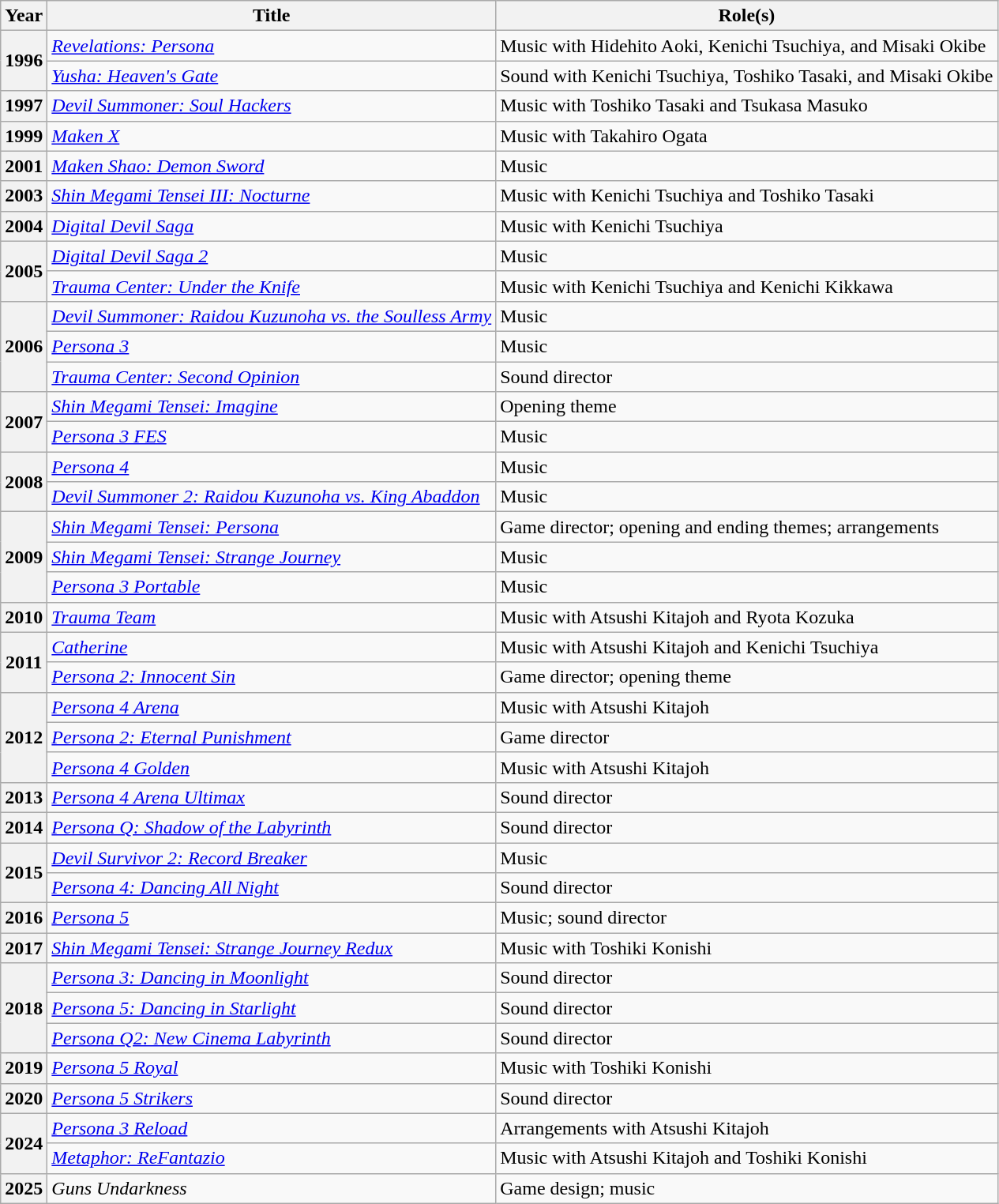<table class="wikitable sortable" width="auto">
<tr>
<th scope="col">Year</th>
<th scope="col">Title</th>
<th scope="col">Role(s)</th>
</tr>
<tr>
<th scope=row rowspan="2">1996</th>
<td><em><a href='#'>Revelations: Persona</a></em></td>
<td>Music with Hidehito Aoki, Kenichi Tsuchiya, and Misaki Okibe</td>
</tr>
<tr>
<td><em><a href='#'>Yusha: Heaven's Gate</a></em></td>
<td>Sound with Kenichi Tsuchiya, Toshiko Tasaki, and Misaki Okibe</td>
</tr>
<tr>
<th scope=row>1997</th>
<td><em><a href='#'>Devil Summoner: Soul Hackers</a></em></td>
<td>Music with Toshiko Tasaki and Tsukasa Masuko</td>
</tr>
<tr>
<th scope=row>1999</th>
<td><em><a href='#'>Maken X</a></em></td>
<td>Music with Takahiro Ogata</td>
</tr>
<tr>
<th scope=row>2001</th>
<td><em><a href='#'>Maken Shao: Demon Sword</a></em></td>
<td>Music</td>
</tr>
<tr>
<th scope=row>2003</th>
<td><em><a href='#'>Shin Megami Tensei III: Nocturne</a></em></td>
<td>Music with Kenichi Tsuchiya and Toshiko Tasaki</td>
</tr>
<tr>
<th>2004</th>
<td><em><a href='#'>Digital Devil Saga</a></em></td>
<td>Music with Kenichi Tsuchiya</td>
</tr>
<tr>
<th scope=row rowspan="2">2005</th>
<td><em><a href='#'>Digital Devil Saga 2</a></em></td>
<td>Music</td>
</tr>
<tr>
<td><em><a href='#'>Trauma Center: Under the Knife</a></em></td>
<td>Music with Kenichi Tsuchiya and Kenichi Kikkawa</td>
</tr>
<tr>
<th scope=row rowspan="3">2006</th>
<td><em><a href='#'>Devil Summoner: Raidou Kuzunoha vs. the Soulless Army</a></em></td>
<td>Music</td>
</tr>
<tr>
<td><em><a href='#'>Persona 3</a></em></td>
<td>Music</td>
</tr>
<tr>
<td><em><a href='#'>Trauma Center: Second Opinion</a></em></td>
<td>Sound director</td>
</tr>
<tr>
<th scope=row rowspan="2">2007</th>
<td><em><a href='#'>Shin Megami Tensei: Imagine</a></em></td>
<td>Opening theme</td>
</tr>
<tr>
<td><em><a href='#'>Persona 3 FES</a></em></td>
<td>Music</td>
</tr>
<tr>
<th scope=row rowspan="2">2008</th>
<td><em><a href='#'>Persona 4</a></em></td>
<td>Music</td>
</tr>
<tr>
<td><em><a href='#'>Devil Summoner 2: Raidou Kuzunoha vs. King Abaddon</a></em></td>
<td>Music</td>
</tr>
<tr>
<th scope=row rowspan="3">2009</th>
<td><em><a href='#'>Shin Megami Tensei: Persona</a></em></td>
<td>Game director; opening and ending themes; arrangements</td>
</tr>
<tr>
<td><em><a href='#'>Shin Megami Tensei: Strange Journey</a></em></td>
<td>Music</td>
</tr>
<tr>
<td><em><a href='#'>Persona 3 Portable</a></em></td>
<td>Music</td>
</tr>
<tr>
<th scope=row>2010</th>
<td><em><a href='#'>Trauma Team</a></em></td>
<td>Music with Atsushi Kitajoh and Ryota Kozuka</td>
</tr>
<tr>
<th scope=row rowspan="2">2011</th>
<td><em><a href='#'>Catherine</a></em></td>
<td>Music with Atsushi Kitajoh and Kenichi Tsuchiya</td>
</tr>
<tr>
<td><em><a href='#'>Persona 2: Innocent Sin</a></em></td>
<td>Game director; opening theme</td>
</tr>
<tr>
<th scope=row rowspan="3">2012</th>
<td><em><a href='#'>Persona 4 Arena</a></em></td>
<td>Music with Atsushi Kitajoh</td>
</tr>
<tr>
<td><em><a href='#'>Persona 2: Eternal Punishment</a></em></td>
<td>Game director</td>
</tr>
<tr>
<td><em><a href='#'>Persona 4 Golden</a></em></td>
<td>Music with Atsushi Kitajoh</td>
</tr>
<tr>
<th scope=row>2013</th>
<td><em><a href='#'>Persona 4 Arena Ultimax</a></em></td>
<td>Sound director</td>
</tr>
<tr>
<th scope=row>2014</th>
<td><em><a href='#'>Persona Q: Shadow of the Labyrinth</a></em></td>
<td>Sound director</td>
</tr>
<tr>
<th scope=row rowspan="2">2015</th>
<td><em><a href='#'>Devil Survivor 2: Record Breaker</a></em></td>
<td>Music</td>
</tr>
<tr>
<td><em><a href='#'>Persona 4: Dancing All Night</a></em></td>
<td>Sound director</td>
</tr>
<tr>
<th scope=row>2016</th>
<td><em><a href='#'>Persona 5</a></em></td>
<td>Music; sound director</td>
</tr>
<tr>
<th scope=row>2017</th>
<td><em><a href='#'>Shin Megami Tensei: Strange Journey Redux</a></em></td>
<td>Music with Toshiki Konishi</td>
</tr>
<tr>
<th scope=row rowspan="3">2018</th>
<td><em><a href='#'>Persona 3: Dancing in Moonlight</a></em></td>
<td>Sound director</td>
</tr>
<tr>
<td><em><a href='#'>Persona 5: Dancing in Starlight</a></em></td>
<td>Sound director</td>
</tr>
<tr>
<td><em><a href='#'>Persona Q2: New Cinema Labyrinth</a></em></td>
<td>Sound director</td>
</tr>
<tr>
<th scope=row>2019</th>
<td><em><a href='#'>Persona 5 Royal</a></em></td>
<td>Music with Toshiki Konishi</td>
</tr>
<tr>
<th scope=row>2020</th>
<td><em><a href='#'>Persona 5 Strikers</a></em></td>
<td>Sound director</td>
</tr>
<tr>
<th scope=row rowspan="2">2024</th>
<td><em><a href='#'>Persona 3 Reload</a></em></td>
<td>Arrangements with Atsushi Kitajoh</td>
</tr>
<tr>
<td><em><a href='#'>Metaphor: ReFantazio</a></em></td>
<td>Music with Atsushi Kitajoh and Toshiki Konishi</td>
</tr>
<tr>
<th scope=row>2025</th>
<td><em>Guns Undarkness</em></td>
<td>Game design; music</td>
</tr>
</table>
